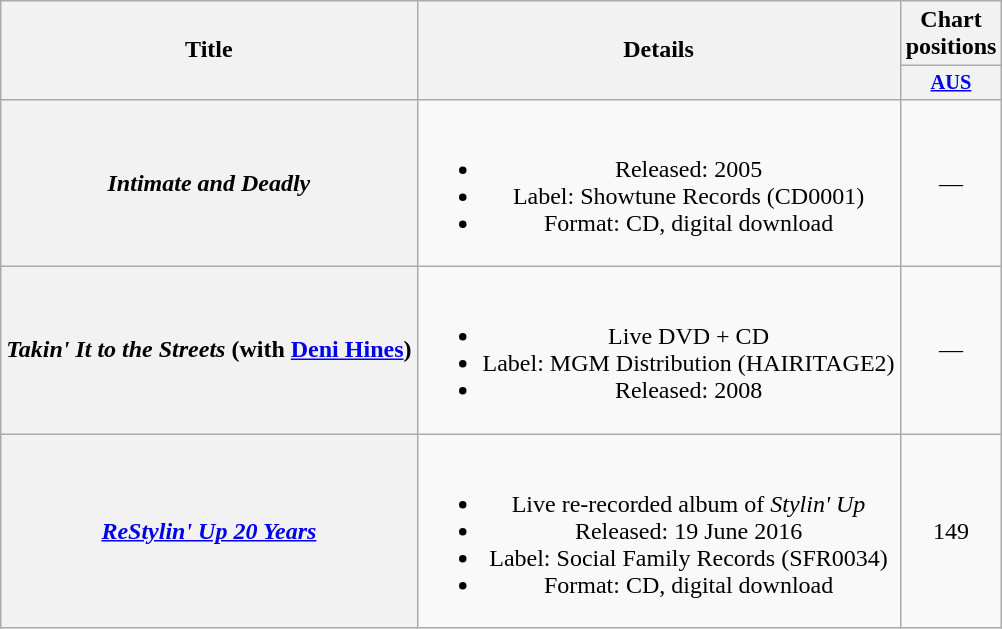<table class="wikitable plainrowheaders" style="text-align:center;" border="1">
<tr>
<th scope="col" rowspan="2">Title</th>
<th scope="col" rowspan="2">Details</th>
<th scope="col">Chart positions</th>
</tr>
<tr>
<th scope="col" style="width:3em;font-size:85%"><a href='#'>AUS</a><br></th>
</tr>
<tr>
<th scope="row"><em>Intimate and Deadly</em></th>
<td><br><ul><li>Released: 2005</li><li>Label: Showtune Records (CD0001)</li><li>Format: CD, digital download</li></ul></td>
<td>—</td>
</tr>
<tr>
<th scope="row"><em>Takin' It to the Streets</em> (with <a href='#'>Deni Hines</a>)</th>
<td><br><ul><li>Live DVD + CD</li><li>Label: MGM Distribution (HAIRITAGE2)</li><li>Released: 2008</li></ul></td>
<td>—</td>
</tr>
<tr>
<th scope="row"><em><a href='#'>ReStylin' Up 20 Years</a></em></th>
<td><br><ul><li>Live re-recorded album of <em>Stylin' Up</em></li><li>Released: 19 June 2016</li><li>Label: Social Family Records (SFR0034)</li><li>Format: CD, digital download</li></ul></td>
<td>149</td>
</tr>
</table>
